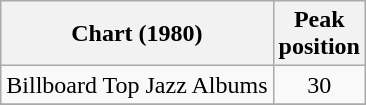<table class="wikitable">
<tr>
<th>Chart (1980)</th>
<th>Peak<br>position</th>
</tr>
<tr>
<td>Billboard Top Jazz Albums</td>
<td align=center>30</td>
</tr>
<tr>
</tr>
</table>
